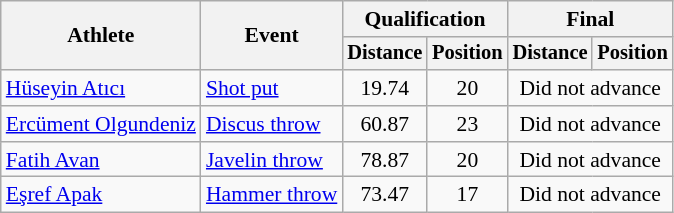<table class=wikitable style="font-size:90%">
<tr>
<th rowspan="2">Athlete</th>
<th rowspan="2">Event</th>
<th colspan="2">Qualification</th>
<th colspan="2">Final</th>
</tr>
<tr style="font-size:95%">
<th>Distance</th>
<th>Position</th>
<th>Distance</th>
<th>Position</th>
</tr>
<tr align=center>
<td align=left><a href='#'>Hüseyin Atıcı</a></td>
<td align=left><a href='#'>Shot put</a></td>
<td>19.74</td>
<td>20</td>
<td colspan=2>Did not advance</td>
</tr>
<tr align=center>
<td align=left><a href='#'>Ercüment Olgundeniz</a></td>
<td align=left><a href='#'>Discus throw</a></td>
<td>60.87</td>
<td>23</td>
<td colspan=2>Did not advance</td>
</tr>
<tr align=center>
<td align=left><a href='#'>Fatih Avan</a></td>
<td align=left><a href='#'>Javelin throw</a></td>
<td>78.87</td>
<td>20</td>
<td colspan=2>Did not advance</td>
</tr>
<tr align=center>
<td align=left><a href='#'>Eşref Apak</a></td>
<td align=left><a href='#'>Hammer throw</a></td>
<td>73.47</td>
<td>17</td>
<td colspan=2>Did not advance</td>
</tr>
</table>
